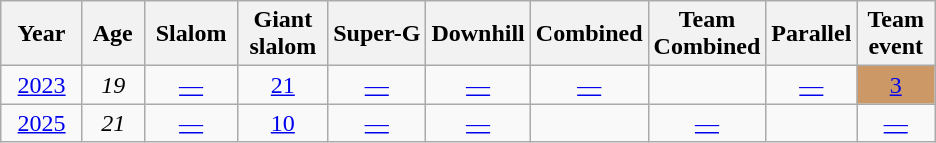<table class=wikitable style="text-align:center">
<tr>
<th>  Year  </th>
<th> Age </th>
<th> Slalom </th>
<th> Giant <br> slalom </th>
<th>Super-G</th>
<th>Downhill</th>
<th>Combined</th>
<th>Team<br>Combined</th>
<th>Parallel</th>
<th>Team<br> event </th>
</tr>
<tr>
<td><a href='#'>2023</a></td>
<td><em>19</em></td>
<td><a href='#'>—</a></td>
<td><a href='#'>21</a></td>
<td><a href='#'>—</a></td>
<td><a href='#'>—</a></td>
<td><a href='#'>—</a></td>
<td></td>
<td><a href='#'>—</a></td>
<td bgcolor="cc9966"><a href='#'>3</a></td>
</tr>
<tr>
<td><a href='#'>2025</a></td>
<td><em>21</em></td>
<td><a href='#'>—</a></td>
<td><a href='#'>10</a></td>
<td><a href='#'>—</a></td>
<td><a href='#'>—</a></td>
<td></td>
<td><a href='#'>—</a></td>
<td></td>
<td><a href='#'>—</a></td>
</tr>
</table>
